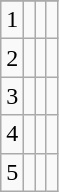<table class="wikitable sortable" style="text-align:center">
<tr>
</tr>
<tr>
<td>1</td>
<td></td>
<td></td>
<td></td>
</tr>
<tr>
<td>2</td>
<td></td>
<td></td>
<td></td>
</tr>
<tr>
<td>3</td>
<td></td>
<td></td>
<td></td>
</tr>
<tr>
<td>4</td>
<td></td>
<td></td>
<td></td>
</tr>
<tr>
<td>5</td>
<td></td>
<td></td>
<td></td>
</tr>
</table>
